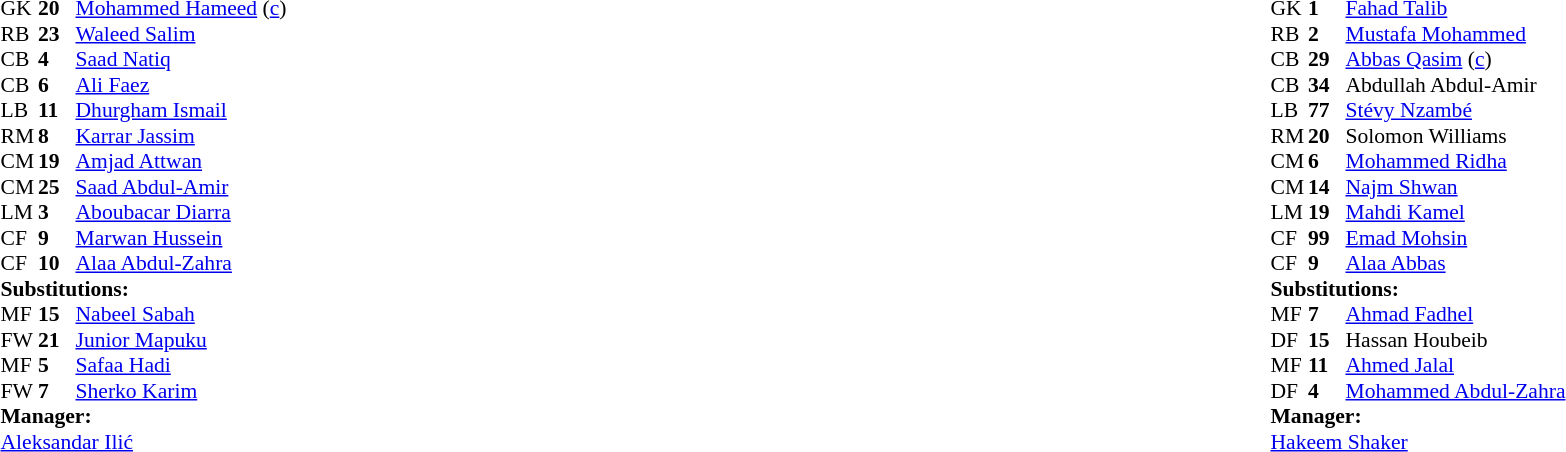<table style="width:100%">
<tr>
<td style="vertical-align:top; width:40%"><br><table style="font-size: 90%" cellspacing="0" cellpadding="0">
<tr>
<th width=25></th>
<th width=25></th>
</tr>
<tr>
<td>GK</td>
<td><strong>20</strong></td>
<td> <a href='#'>Mohammed Hameed</a> (<a href='#'>c</a>)</td>
</tr>
<tr>
<td>RB</td>
<td><strong>23</strong></td>
<td> <a href='#'>Waleed Salim</a></td>
</tr>
<tr>
<td>CB</td>
<td><strong>4</strong></td>
<td> <a href='#'>Saad Natiq</a></td>
</tr>
<tr>
<td>CB</td>
<td><strong>6</strong></td>
<td> <a href='#'>Ali Faez</a></td>
</tr>
<tr>
<td>LB</td>
<td><strong>11</strong></td>
<td> <a href='#'>Dhurgham Ismail</a></td>
</tr>
<tr>
<td>RM</td>
<td><strong>8</strong></td>
<td> <a href='#'>Karrar Jassim</a></td>
<td></td>
<td></td>
</tr>
<tr>
<td>CM</td>
<td><strong>19</strong></td>
<td> <a href='#'>Amjad Attwan</a></td>
<td></td>
<td></td>
</tr>
<tr>
<td>CM</td>
<td><strong>25</strong></td>
<td> <a href='#'>Saad Abdul-Amir</a></td>
</tr>
<tr>
<td>LM</td>
<td><strong>3</strong></td>
<td> <a href='#'>Aboubacar Diarra</a></td>
<td></td>
<td></td>
</tr>
<tr>
<td>CF</td>
<td><strong>9</strong></td>
<td> <a href='#'>Marwan Hussein</a></td>
<td></td>
<td></td>
</tr>
<tr>
<td>CF</td>
<td><strong>10</strong></td>
<td> <a href='#'>Alaa Abdul-Zahra</a></td>
</tr>
<tr>
<td colspan=3><strong>Substitutions:</strong></td>
</tr>
<tr>
<td>MF</td>
<td><strong>15</strong></td>
<td> <a href='#'>Nabeel Sabah</a></td>
<td></td>
<td></td>
</tr>
<tr>
<td>FW</td>
<td><strong>21</strong></td>
<td> <a href='#'>Junior Mapuku</a></td>
<td></td>
<td></td>
</tr>
<tr>
<td>MF</td>
<td><strong>5</strong></td>
<td> <a href='#'>Safaa Hadi</a></td>
<td></td>
<td></td>
</tr>
<tr>
<td>FW</td>
<td><strong>7</strong></td>
<td> <a href='#'>Sherko Karim</a></td>
<td></td>
<td></td>
</tr>
<tr>
<td colspan=3><strong>Manager:</strong></td>
</tr>
<tr>
<td colspan=4> <a href='#'>Aleksandar Ilić</a></td>
</tr>
</table>
</td>
<td valign="top"></td>
<td style="vertical-align:top; width:50%"><br><table cellspacing="0" cellpadding="0" style="font-size:90%; margin:auto">
<tr>
<th width=25></th>
<th width=25></th>
</tr>
<tr>
<td>GK</td>
<td><strong>1</strong></td>
<td> <a href='#'>Fahad Talib</a></td>
</tr>
<tr>
<td>RB</td>
<td><strong>2</strong></td>
<td> <a href='#'>Mustafa Mohammed</a></td>
</tr>
<tr>
<td>CB</td>
<td><strong>29</strong></td>
<td> <a href='#'>Abbas Qasim</a> (<a href='#'>c</a>)</td>
<td></td>
</tr>
<tr>
<td>CB</td>
<td><strong>34</strong></td>
<td> Abdullah Abdul-Amir</td>
</tr>
<tr>
<td>LB</td>
<td><strong>77</strong></td>
<td> <a href='#'>Stévy Nzambé</a></td>
</tr>
<tr>
<td>RM</td>
<td><strong>20</strong></td>
<td> Solomon Williams</td>
<td></td>
<td></td>
</tr>
<tr>
<td>CM</td>
<td><strong>6</strong></td>
<td> <a href='#'>Mohammed Ridha</a></td>
</tr>
<tr>
<td>CM</td>
<td><strong>14</strong></td>
<td> <a href='#'>Najm Shwan</a></td>
<td></td>
<td></td>
</tr>
<tr>
<td>LM</td>
<td><strong>19</strong></td>
<td> <a href='#'>Mahdi Kamel</a></td>
<td></td>
<td></td>
</tr>
<tr>
<td>CF</td>
<td><strong>99</strong></td>
<td> <a href='#'>Emad Mohsin</a></td>
</tr>
<tr>
<td>CF</td>
<td><strong>9</strong></td>
<td> <a href='#'>Alaa Abbas</a></td>
<td></td>
<td></td>
</tr>
<tr>
<td colspan=3><strong>Substitutions:</strong></td>
</tr>
<tr>
<td>MF</td>
<td><strong>7</strong></td>
<td> <a href='#'>Ahmad Fadhel</a></td>
<td></td>
<td></td>
</tr>
<tr>
<td>DF</td>
<td><strong>15</strong></td>
<td> Hassan Houbeib</td>
<td></td>
<td></td>
</tr>
<tr>
<td>MF</td>
<td><strong>11</strong></td>
<td> <a href='#'>Ahmed Jalal</a></td>
<td></td>
<td></td>
</tr>
<tr>
<td>DF</td>
<td><strong>4</strong></td>
<td> <a href='#'>Mohammed Abdul-Zahra</a></td>
<td></td>
<td></td>
</tr>
<tr>
<td colspan=3><strong>Manager:</strong></td>
</tr>
<tr>
<td colspan=3> <a href='#'>Hakeem Shaker</a></td>
</tr>
</table>
</td>
</tr>
</table>
